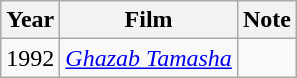<table class="wikitable">
<tr>
<th>Year</th>
<th>Film</th>
<th>Note</th>
</tr>
<tr>
<td>1992</td>
<td><em><a href='#'>Ghazab Tamasha</a></em></td>
<td></td>
</tr>
</table>
